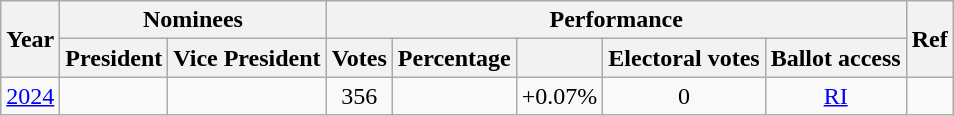<table class="wikitable" style="text-align:center">
<tr>
<th rowspan="2">Year</th>
<th colspan="2">Nominees</th>
<th colspan="5">Performance</th>
<th rowspan="2">Ref</th>
</tr>
<tr>
<th>President</th>
<th>Vice President</th>
<th>Votes</th>
<th>Percentage</th>
<th></th>
<th>Electoral votes</th>
<th>Ballot access</th>
</tr>
<tr>
<td><a href='#'>2024</a></td>
<td></td>
<td></td>
<td>356</td>
<td></td>
<td>+0.07%</td>
<td>0</td>
<td><a href='#'>RI</a></td>
<td></td>
</tr>
</table>
